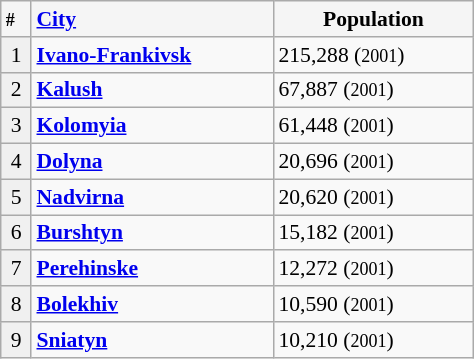<table class="wikitable floatleft" style="text-align:left; width:25%; margin-left:10px; font-size:90%">
<tr>
<th style="text-align:left; background:#f5f5f5;"><small>#</small></th>
<th style="text-align:left; background:#f5f5f5;"><a href='#'>City</a></th>
<th style="text-align:center; background:#f5f5f5;">Population</th>
</tr>
<tr>
<td style="text-align:center; background:#f0f0f0;">1</td>
<td align=left><strong><a href='#'>Ivano-Frankivsk</a></strong></td>
<td>215,288 (<small>2001</small>)</td>
</tr>
<tr>
<td style="text-align:center; background:#f0f0f0;">2</td>
<td align=left><strong><a href='#'>Kalush</a></strong></td>
<td>67,887 (<small>2001</small>)</td>
</tr>
<tr>
<td style="text-align:center; background:#f0f0f0;">3</td>
<td align=left><strong><a href='#'>Kolomyia</a></strong></td>
<td>61,448 (<small>2001</small>)</td>
</tr>
<tr>
<td style="text-align:center; background:#f0f0f0;">4</td>
<td align=left><strong><a href='#'>Dolyna</a></strong></td>
<td>20,696 (<small>2001</small>)</td>
</tr>
<tr>
<td style="text-align:center; background:#f0f0f0;">5</td>
<td align=left><strong><a href='#'>Nadvirna</a></strong></td>
<td>20,620 (<small>2001</small>)</td>
</tr>
<tr>
<td style="text-align:center; background:#f0f0f0;">6</td>
<td align=left><strong><a href='#'>Burshtyn</a></strong></td>
<td>15,182 (<small>2001</small>)</td>
</tr>
<tr>
<td style="text-align:center; background:#f0f0f0;">7</td>
<td align=left><strong><a href='#'>Perehinske</a></strong></td>
<td>12,272 (<small>2001</small>)</td>
</tr>
<tr>
<td style="text-align:center; background:#f0f0f0;">8</td>
<td align=left><strong><a href='#'>Bolekhiv</a></strong></td>
<td>10,590 (<small>2001</small>)</td>
</tr>
<tr>
<td style="text-align:center; background:#f0f0f0;">9</td>
<td align=left><strong><a href='#'>Sniatyn</a></strong></td>
<td>10,210 (<small>2001</small>)</td>
</tr>
</table>
